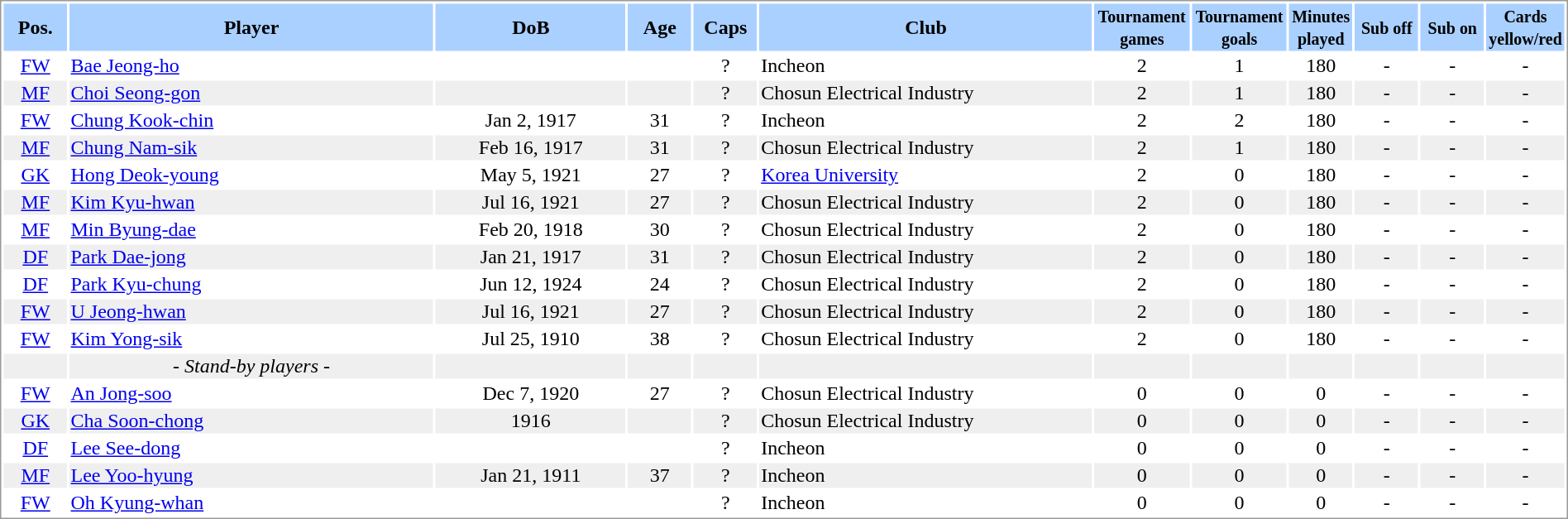<table border="0" width="100%" style="border: 1px solid #999; background-color:#FFFFFF; text-align:center">
<tr align="center" bgcolor="#AAD0FF">
<th width=4%>Pos.</th>
<th width=23%>Player</th>
<th width=12%>DoB</th>
<th width=4%>Age</th>
<th width=4%>Caps</th>
<th width=21%>Club</th>
<th width=6%><small>Tournament<br>games</small></th>
<th width=6%><small>Tournament<br>goals</small></th>
<th width=4%><small>Minutes<br>played</small></th>
<th width=4%><small>Sub off</small></th>
<th width=4%><small>Sub on</small></th>
<th width=4%><small>Cards<br>yellow/red</small></th>
</tr>
<tr>
<td><a href='#'>FW</a></td>
<td align="left"><a href='#'>Bae Jeong-ho</a></td>
<td></td>
<td></td>
<td>?</td>
<td align="left"> Incheon</td>
<td>2</td>
<td>1</td>
<td>180</td>
<td>-</td>
<td>-</td>
<td>-</td>
</tr>
<tr bgcolor="#EFEFEF">
<td><a href='#'>MF</a></td>
<td align="left"><a href='#'>Choi Seong-gon</a></td>
<td></td>
<td></td>
<td>?</td>
<td align="left"> Chosun Electrical Industry</td>
<td>2</td>
<td>1</td>
<td>180</td>
<td>-</td>
<td>-</td>
<td>-</td>
</tr>
<tr>
<td><a href='#'>FW</a></td>
<td align="left"><a href='#'>Chung Kook-chin</a></td>
<td>Jan 2, 1917</td>
<td>31</td>
<td>?</td>
<td align="left"> Incheon</td>
<td>2</td>
<td>2</td>
<td>180</td>
<td>-</td>
<td>-</td>
<td>-</td>
</tr>
<tr bgcolor="#EFEFEF">
<td><a href='#'>MF</a></td>
<td align="left"><a href='#'>Chung Nam-sik</a></td>
<td>Feb 16, 1917</td>
<td>31</td>
<td>?</td>
<td align="left"> Chosun Electrical Industry</td>
<td>2</td>
<td>1</td>
<td>180</td>
<td>-</td>
<td>-</td>
<td>-</td>
</tr>
<tr>
<td><a href='#'>GK</a></td>
<td align="left"><a href='#'>Hong Deok-young</a></td>
<td>May 5, 1921</td>
<td>27</td>
<td>?</td>
<td align="left"> <a href='#'>Korea University</a></td>
<td>2</td>
<td>0</td>
<td>180</td>
<td>-</td>
<td>-</td>
<td>-</td>
</tr>
<tr bgcolor="#EFEFEF">
<td><a href='#'>MF</a></td>
<td align="left"><a href='#'>Kim Kyu-hwan</a></td>
<td>Jul 16, 1921</td>
<td>27</td>
<td>?</td>
<td align="left"> Chosun Electrical Industry</td>
<td>2</td>
<td>0</td>
<td>180</td>
<td>-</td>
<td>-</td>
<td>-</td>
</tr>
<tr>
<td><a href='#'>MF</a></td>
<td align="left"><a href='#'>Min Byung-dae</a></td>
<td>Feb 20, 1918</td>
<td>30</td>
<td>?</td>
<td align="left"> Chosun Electrical Industry</td>
<td>2</td>
<td>0</td>
<td>180</td>
<td>-</td>
<td>-</td>
<td>-</td>
</tr>
<tr bgcolor="#EFEFEF">
<td><a href='#'>DF</a></td>
<td align="left"><a href='#'>Park Dae-jong</a></td>
<td>Jan 21, 1917</td>
<td>31</td>
<td>?</td>
<td align="left"> Chosun Electrical Industry</td>
<td>2</td>
<td>0</td>
<td>180</td>
<td>-</td>
<td>-</td>
<td>-</td>
</tr>
<tr>
<td><a href='#'>DF</a></td>
<td align="left"><a href='#'>Park Kyu-chung</a></td>
<td>Jun 12, 1924</td>
<td>24</td>
<td>?</td>
<td align="left"> Chosun Electrical Industry</td>
<td>2</td>
<td>0</td>
<td>180</td>
<td>-</td>
<td>-</td>
<td>-</td>
</tr>
<tr bgcolor="#EFEFEF">
<td><a href='#'>FW</a></td>
<td align="left"><a href='#'>U Jeong-hwan</a></td>
<td>Jul 16, 1921</td>
<td>27</td>
<td>?</td>
<td align="left"> Chosun Electrical Industry</td>
<td>2</td>
<td>0</td>
<td>180</td>
<td>-</td>
<td>-</td>
<td>-</td>
</tr>
<tr>
<td><a href='#'>FW</a></td>
<td align="left"><a href='#'>Kim Yong-sik</a></td>
<td>Jul 25, 1910</td>
<td>38</td>
<td>?</td>
<td align="left"> Chosun Electrical Industry</td>
<td>2</td>
<td>0</td>
<td>180</td>
<td>-</td>
<td>-</td>
<td>-</td>
</tr>
<tr bgcolor="#EFEFEF">
<td></td>
<td>- <em>Stand-by players</em> -</td>
<td></td>
<td></td>
<td></td>
<td></td>
<td></td>
<td></td>
<td></td>
<td></td>
<td></td>
<td></td>
</tr>
<tr>
<td><a href='#'>FW</a></td>
<td align="left"><a href='#'>An Jong-soo</a></td>
<td>Dec 7, 1920</td>
<td>27</td>
<td>?</td>
<td align="left"> Chosun Electrical Industry</td>
<td>0</td>
<td>0</td>
<td>0</td>
<td>-</td>
<td>-</td>
<td>-</td>
</tr>
<tr bgcolor="#EFEFEF">
<td><a href='#'>GK</a></td>
<td align="left"><a href='#'>Cha Soon-chong</a></td>
<td>1916</td>
<td></td>
<td>?</td>
<td align="left"> Chosun Electrical Industry</td>
<td>0</td>
<td>0</td>
<td>0</td>
<td>-</td>
<td>-</td>
<td>-</td>
</tr>
<tr>
<td><a href='#'>DF</a></td>
<td align="left"><a href='#'>Lee See-dong</a></td>
<td></td>
<td></td>
<td>?</td>
<td align="left"> Incheon</td>
<td>0</td>
<td>0</td>
<td>0</td>
<td>-</td>
<td>-</td>
<td>-</td>
</tr>
<tr bgcolor="#EFEFEF">
<td><a href='#'>MF</a></td>
<td align="left"><a href='#'>Lee Yoo-hyung</a></td>
<td>Jan 21, 1911</td>
<td>37</td>
<td>?</td>
<td align="left"> Incheon</td>
<td>0</td>
<td>0</td>
<td>0</td>
<td>-</td>
<td>-</td>
<td>-</td>
</tr>
<tr>
<td><a href='#'>FW</a></td>
<td align="left"><a href='#'>Oh Kyung-whan</a></td>
<td></td>
<td></td>
<td>?</td>
<td align="left"> Incheon</td>
<td>0</td>
<td>0</td>
<td>0</td>
<td>-</td>
<td>-</td>
<td>-</td>
</tr>
</table>
